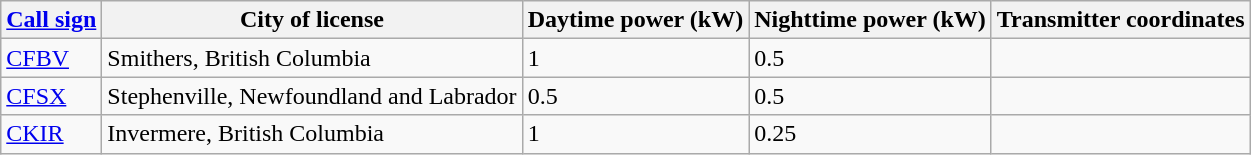<table class="wikitable sortable">
<tr>
<th><a href='#'>Call sign</a></th>
<th>City of license</th>
<th>Daytime power (kW)</th>
<th>Nighttime power (kW)</th>
<th>Transmitter coordinates</th>
</tr>
<tr>
<td><a href='#'>CFBV</a></td>
<td>Smithers, British Columbia</td>
<td>1</td>
<td>0.5</td>
<td></td>
</tr>
<tr>
<td><a href='#'>CFSX</a></td>
<td>Stephenville, Newfoundland and Labrador</td>
<td>0.5</td>
<td>0.5</td>
<td></td>
</tr>
<tr>
<td><a href='#'>CKIR</a></td>
<td>Invermere, British Columbia</td>
<td>1</td>
<td>0.25</td>
<td></td>
</tr>
</table>
